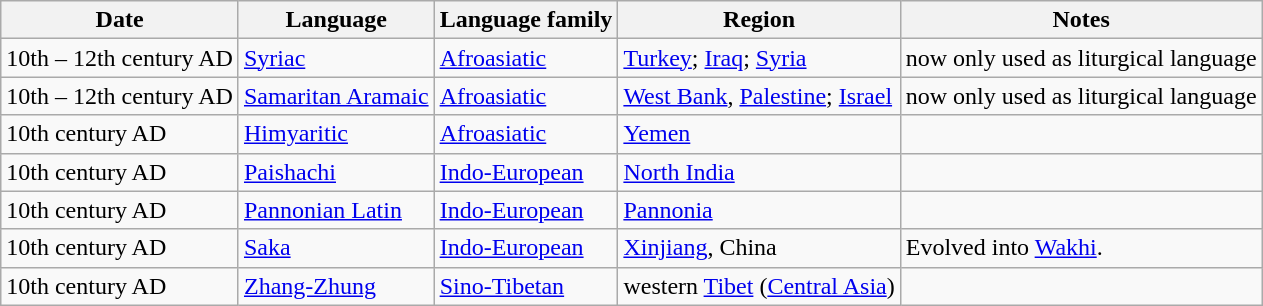<table class="wikitable sortable" border="1">
<tr>
<th>Date</th>
<th>Language</th>
<th>Language family</th>
<th>Region</th>
<th>Notes</th>
</tr>
<tr>
<td>10th – 12th century AD</td>
<td><a href='#'>Syriac</a></td>
<td><a href='#'>Afroasiatic</a></td>
<td><a href='#'>Turkey</a>; <a href='#'>Iraq</a>; <a href='#'>Syria</a></td>
<td>now only used as liturgical language</td>
</tr>
<tr>
<td>10th – 12th century AD</td>
<td><a href='#'>Samaritan Aramaic</a></td>
<td><a href='#'>Afroasiatic</a></td>
<td><a href='#'>West Bank</a>, <a href='#'>Palestine</a>; <a href='#'>Israel</a></td>
<td>now only used as liturgical language</td>
</tr>
<tr>
<td>10th century AD</td>
<td><a href='#'>Himyaritic</a></td>
<td><a href='#'>Afroasiatic</a></td>
<td><a href='#'>Yemen</a></td>
<td></td>
</tr>
<tr>
<td>10th century AD</td>
<td><a href='#'>Paishachi</a></td>
<td><a href='#'>Indo-European</a></td>
<td><a href='#'>North India</a></td>
<td></td>
</tr>
<tr>
<td>10th century AD</td>
<td><a href='#'>Pannonian Latin</a></td>
<td><a href='#'>Indo-European</a></td>
<td><a href='#'>Pannonia</a></td>
<td></td>
</tr>
<tr>
<td>10th century AD</td>
<td><a href='#'>Saka</a></td>
<td><a href='#'>Indo-European</a></td>
<td><a href='#'>Xinjiang</a>, China</td>
<td>Evolved into <a href='#'>Wakhi</a>.</td>
</tr>
<tr>
<td>10th century AD</td>
<td><a href='#'>Zhang-Zhung</a></td>
<td><a href='#'>Sino-Tibetan</a></td>
<td>western <a href='#'>Tibet</a> (<a href='#'>Central Asia</a>)</td>
<td></td>
</tr>
</table>
